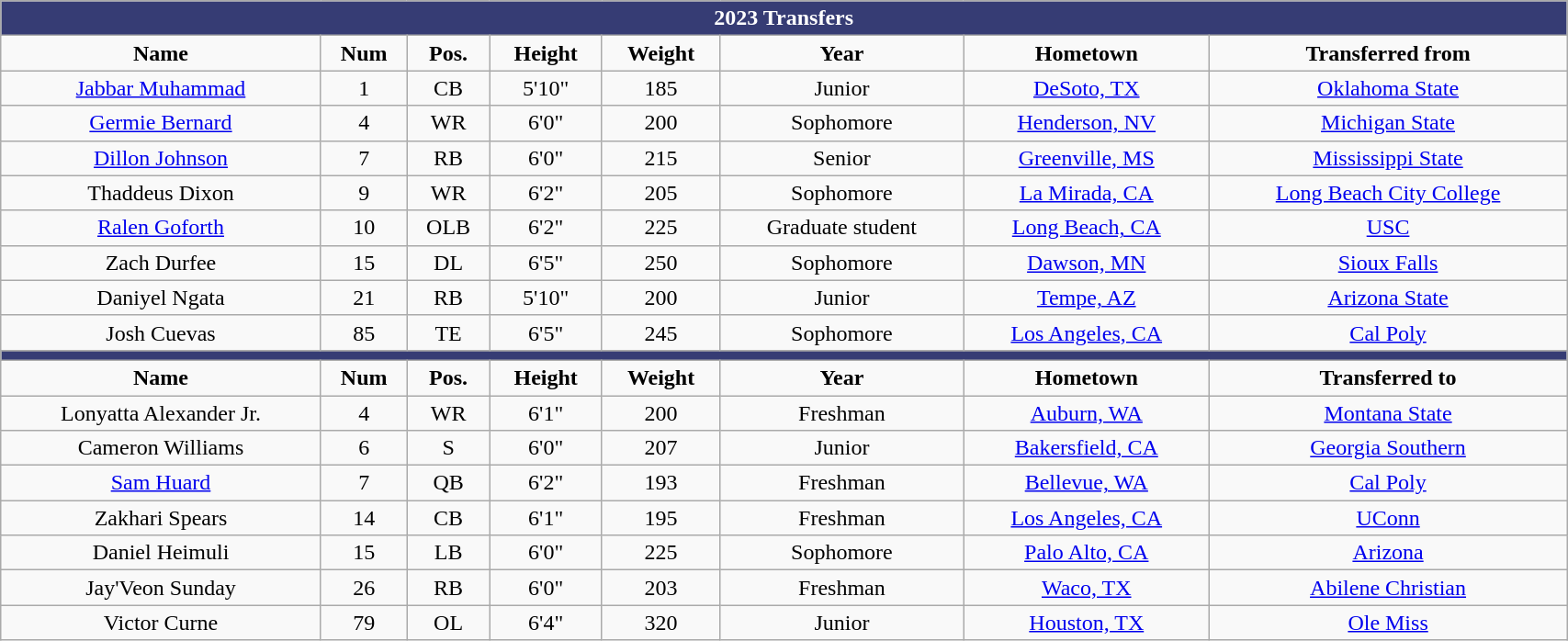<table style="width:90%; text-align:center;" class="wikitable">
<tr style="font-weight:bold; background:#363C74; color:white;">
<td colspan=8>2023 Transfers</td>
</tr>
<tr style="font-weight:bold;">
<td>Name</td>
<td>Num</td>
<td>Pos.</td>
<td>Height</td>
<td>Weight</td>
<td>Year</td>
<td>Hometown</td>
<td>Transferred from</td>
</tr>
<tr>
<td><a href='#'>Jabbar Muhammad</a></td>
<td>1</td>
<td>CB</td>
<td>5'10"</td>
<td>185</td>
<td>Junior</td>
<td><a href='#'>DeSoto, TX</a></td>
<td><a href='#'>Oklahoma State</a></td>
</tr>
<tr>
<td><a href='#'>Germie Bernard</a></td>
<td>4</td>
<td>WR</td>
<td>6'0"</td>
<td>200</td>
<td>Sophomore</td>
<td><a href='#'>Henderson, NV</a></td>
<td><a href='#'>Michigan State</a></td>
</tr>
<tr>
<td><a href='#'>Dillon Johnson</a></td>
<td>7</td>
<td>RB</td>
<td>6'0"</td>
<td>215</td>
<td>Senior</td>
<td><a href='#'>Greenville, MS</a></td>
<td><a href='#'>Mississippi State</a></td>
</tr>
<tr>
<td>Thaddeus Dixon</td>
<td>9</td>
<td>WR</td>
<td>6'2"</td>
<td>205</td>
<td>Sophomore</td>
<td><a href='#'>La Mirada, CA</a></td>
<td><a href='#'>Long Beach City College</a></td>
</tr>
<tr>
<td><a href='#'>Ralen Goforth</a></td>
<td>10</td>
<td>OLB</td>
<td>6'2"</td>
<td>225</td>
<td>Graduate student</td>
<td><a href='#'>Long Beach, CA</a></td>
<td><a href='#'>USC</a></td>
</tr>
<tr>
<td>Zach Durfee</td>
<td>15</td>
<td>DL</td>
<td>6'5"</td>
<td>250</td>
<td> Sophomore</td>
<td><a href='#'>Dawson, MN</a></td>
<td><a href='#'>Sioux Falls</a></td>
</tr>
<tr>
<td>Daniyel Ngata</td>
<td>21</td>
<td>RB</td>
<td>5'10"</td>
<td>200</td>
<td> Junior</td>
<td><a href='#'>Tempe, AZ</a></td>
<td><a href='#'>Arizona State</a></td>
</tr>
<tr>
<td>Josh Cuevas</td>
<td>85</td>
<td>TE</td>
<td>6'5"</td>
<td>245</td>
<td> Sophomore</td>
<td><a href='#'>Los Angeles, CA</a></td>
<td><a href='#'>Cal Poly</a></td>
</tr>
<tr>
</tr>
<tr style="font-weight:bold; background:#363C74; color:white;">
<td colspan=8></td>
</tr>
<tr style="font-weight:bold;">
<td>Name</td>
<td>Num</td>
<td>Pos.</td>
<td>Height</td>
<td>Weight</td>
<td>Year</td>
<td>Hometown</td>
<td>Transferred to</td>
</tr>
<tr>
<td>Lonyatta Alexander Jr.</td>
<td>4</td>
<td>WR</td>
<td>6'1"</td>
<td>200</td>
<td> Freshman</td>
<td><a href='#'>Auburn, WA</a></td>
<td><a href='#'>Montana State</a></td>
</tr>
<tr>
<td>Cameron Williams</td>
<td>6</td>
<td>S</td>
<td>6'0"</td>
<td>207</td>
<td>Junior</td>
<td><a href='#'>Bakersfield, CA</a></td>
<td><a href='#'>Georgia Southern</a></td>
</tr>
<tr>
<td><a href='#'>Sam Huard</a></td>
<td>7</td>
<td>QB</td>
<td>6'2"</td>
<td>193</td>
<td>Freshman</td>
<td><a href='#'>Bellevue, WA</a></td>
<td><a href='#'>Cal Poly</a></td>
</tr>
<tr>
<td>Zakhari Spears</td>
<td>14</td>
<td>CB</td>
<td>6'1"</td>
<td>195</td>
<td>Freshman</td>
<td><a href='#'>Los Angeles, CA</a></td>
<td><a href='#'>UConn</a></td>
</tr>
<tr>
<td>Daniel Heimuli</td>
<td>15</td>
<td>LB</td>
<td>6'0"</td>
<td>225</td>
<td>Sophomore</td>
<td><a href='#'>Palo Alto, CA</a></td>
<td><a href='#'>Arizona</a></td>
</tr>
<tr>
<td>Jay'Veon Sunday</td>
<td>26</td>
<td>RB</td>
<td>6'0"</td>
<td>203</td>
<td> Freshman</td>
<td><a href='#'>Waco, TX</a></td>
<td><a href='#'>Abilene Christian</a></td>
</tr>
<tr>
<td>Victor Curne</td>
<td>79</td>
<td>OL</td>
<td>6'4"</td>
<td>320</td>
<td>Junior</td>
<td><a href='#'>Houston, TX</a></td>
<td><a href='#'>Ole Miss</a></td>
</tr>
</table>
